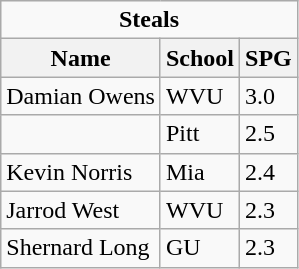<table class="wikitable">
<tr>
<td colspan=3 style="text-align:center;"><strong>Steals</strong></td>
</tr>
<tr>
<th>Name</th>
<th>School</th>
<th>SPG</th>
</tr>
<tr>
<td>Damian Owens</td>
<td>WVU</td>
<td>3.0</td>
</tr>
<tr>
<td></td>
<td>Pitt</td>
<td>2.5</td>
</tr>
<tr>
<td>Kevin Norris</td>
<td>Mia</td>
<td>2.4</td>
</tr>
<tr>
<td>Jarrod West</td>
<td>WVU</td>
<td>2.3</td>
</tr>
<tr>
<td>Shernard Long</td>
<td>GU</td>
<td>2.3</td>
</tr>
</table>
